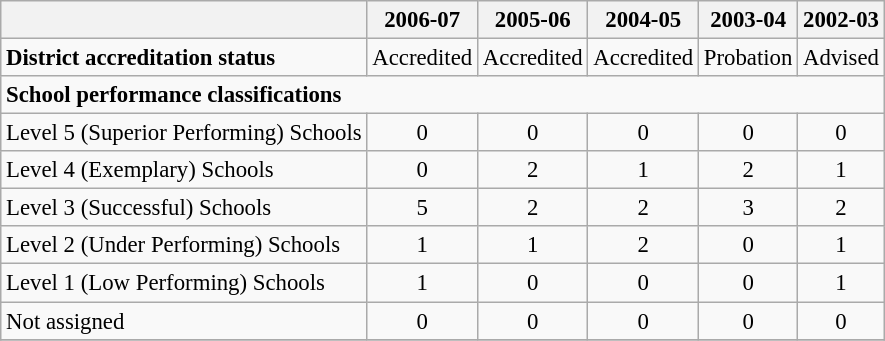<table class="wikitable" style="font-size: 95%;">
<tr>
<th></th>
<th>2006-07</th>
<th>2005-06</th>
<th>2004-05</th>
<th>2003-04</th>
<th>2002-03</th>
</tr>
<tr>
<td align="left"><strong>District accreditation status</strong></td>
<td align="center">Accredited</td>
<td align="center">Accredited</td>
<td align="center">Accredited</td>
<td align="center">Probation</td>
<td align="center">Advised</td>
</tr>
<tr>
<td align="left" colspan="6"><strong>School performance classifications</strong></td>
</tr>
<tr>
<td align="left">Level 5 (Superior Performing) Schools</td>
<td align="center">0</td>
<td align="center">0</td>
<td align="center">0</td>
<td align="center">0</td>
<td align="center">0</td>
</tr>
<tr>
<td align="left">Level 4 (Exemplary) Schools</td>
<td align="center">0</td>
<td align="center">2</td>
<td align="center">1</td>
<td align="center">2</td>
<td align="center">1</td>
</tr>
<tr>
<td align="left">Level 3 (Successful) Schools</td>
<td align="center">5</td>
<td align="center">2</td>
<td align="center">2</td>
<td align="center">3</td>
<td align="center">2</td>
</tr>
<tr>
<td align="left">Level 2 (Under Performing) Schools</td>
<td align="center">1</td>
<td align="center">1</td>
<td align="center">2</td>
<td align="center">0</td>
<td align="center">1</td>
</tr>
<tr>
<td align="left">Level 1 (Low Performing) Schools</td>
<td align="center">1</td>
<td align="center">0</td>
<td align="center">0</td>
<td align="center">0</td>
<td align="center">1</td>
</tr>
<tr>
<td align="left">Not assigned</td>
<td align="center">0</td>
<td align="center">0</td>
<td align="center">0</td>
<td align="center">0</td>
<td align="center">0</td>
</tr>
<tr>
</tr>
</table>
